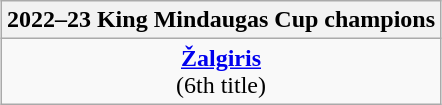<table class=wikitable style="text-align:center; margin:auto">
<tr>
<th>2022–23 King Mindaugas Cup champions</th>
</tr>
<tr>
<td><strong><a href='#'>Žalgiris</a></strong><br>(6th title)</td>
</tr>
</table>
